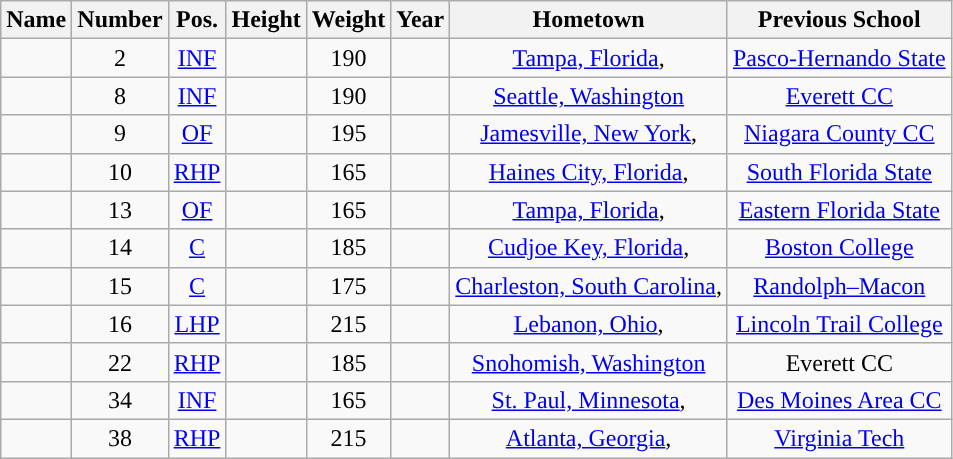<table class="wikitable sortable sortable" style="text-align: center">
<tr align=center>
<th>Name</th>
<th>Number</th>
<th>Pos.</th>
<th>Height</th>
<th>Weight</th>
<th>Year</th>
<th>Hometown</th>
<th>Previous School</th>
</tr>
<tr>
<td></td>
<td>2</td>
<td><a href='#'>INF</a></td>
<td></td>
<td>190</td>
<td></td>
<td><a href='#'>Tampa, Florida</a>,</td>
<td><a href='#'>Pasco-Hernando State</a></td>
</tr>
<tr>
<td></td>
<td>8</td>
<td><a href='#'>INF</a></td>
<td></td>
<td>190</td>
<td></td>
<td><a href='#'>Seattle, Washington</a></td>
<td><a href='#'>Everett CC</a></td>
</tr>
<tr>
<td></td>
<td>9</td>
<td><a href='#'>OF</a></td>
<td></td>
<td>195</td>
<td></td>
<td><a href='#'>Jamesville, New York</a>,</td>
<td><a href='#'>Niagara County CC</a></td>
</tr>
<tr>
<td></td>
<td>10</td>
<td><a href='#'>RHP</a></td>
<td></td>
<td>165</td>
<td></td>
<td><a href='#'>Haines City, Florida</a>,</td>
<td><a href='#'>South Florida State</a></td>
</tr>
<tr>
<td></td>
<td>13</td>
<td><a href='#'>OF</a></td>
<td></td>
<td>165</td>
<td></td>
<td><a href='#'>Tampa, Florida</a>,</td>
<td><a href='#'>Eastern Florida State</a></td>
</tr>
<tr>
<td></td>
<td>14</td>
<td><a href='#'>C</a></td>
<td></td>
<td>185</td>
<td></td>
<td><a href='#'>Cudjoe Key, Florida</a>,</td>
<td><a href='#'>Boston College</a></td>
</tr>
<tr>
<td></td>
<td>15</td>
<td><a href='#'>C</a></td>
<td></td>
<td>175</td>
<td></td>
<td><a href='#'>Charleston, South Carolina</a>,</td>
<td><a href='#'>Randolph–Macon</a></td>
</tr>
<tr>
<td></td>
<td>16</td>
<td><a href='#'>LHP</a></td>
<td></td>
<td>215</td>
<td></td>
<td><a href='#'>Lebanon, Ohio</a>,</td>
<td><a href='#'>Lincoln Trail College</a></td>
</tr>
<tr>
<td></td>
<td>22</td>
<td><a href='#'>RHP</a></td>
<td></td>
<td>185</td>
<td></td>
<td><a href='#'>Snohomish, Washington</a></td>
<td>Everett CC</td>
</tr>
<tr>
<td></td>
<td>34</td>
<td><a href='#'>INF</a></td>
<td></td>
<td>165</td>
<td></td>
<td><a href='#'>St. Paul, Minnesota</a>,</td>
<td><a href='#'>Des Moines Area CC</a></td>
</tr>
<tr>
<td></td>
<td>38</td>
<td><a href='#'>RHP</a></td>
<td></td>
<td>215</td>
<td></td>
<td><a href='#'>Atlanta, Georgia</a>,</td>
<td><a href='#'>Virginia Tech</a></td>
</tr>
</table>
